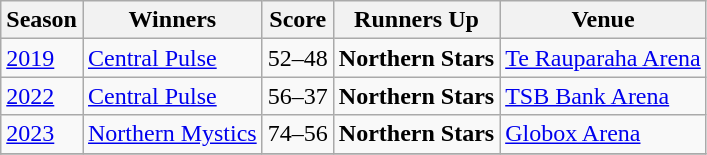<table class="wikitable collapsible">
<tr>
<th>Season</th>
<th>Winners</th>
<th>Score</th>
<th>Runners Up</th>
<th>Venue</th>
</tr>
<tr>
<td><a href='#'>2019</a></td>
<td><a href='#'>Central Pulse</a></td>
<td>52–48</td>
<td><strong>Northern Stars</strong></td>
<td><a href='#'>Te Rauparaha Arena</a></td>
</tr>
<tr>
<td><a href='#'>2022</a></td>
<td><a href='#'>Central Pulse</a></td>
<td>56–37</td>
<td><strong>Northern Stars</strong></td>
<td><a href='#'>TSB Bank Arena</a></td>
</tr>
<tr>
<td><a href='#'>2023</a></td>
<td><a href='#'>Northern Mystics</a></td>
<td>74–56</td>
<td><strong>Northern Stars</strong></td>
<td><a href='#'>Globox Arena</a></td>
</tr>
<tr>
</tr>
</table>
